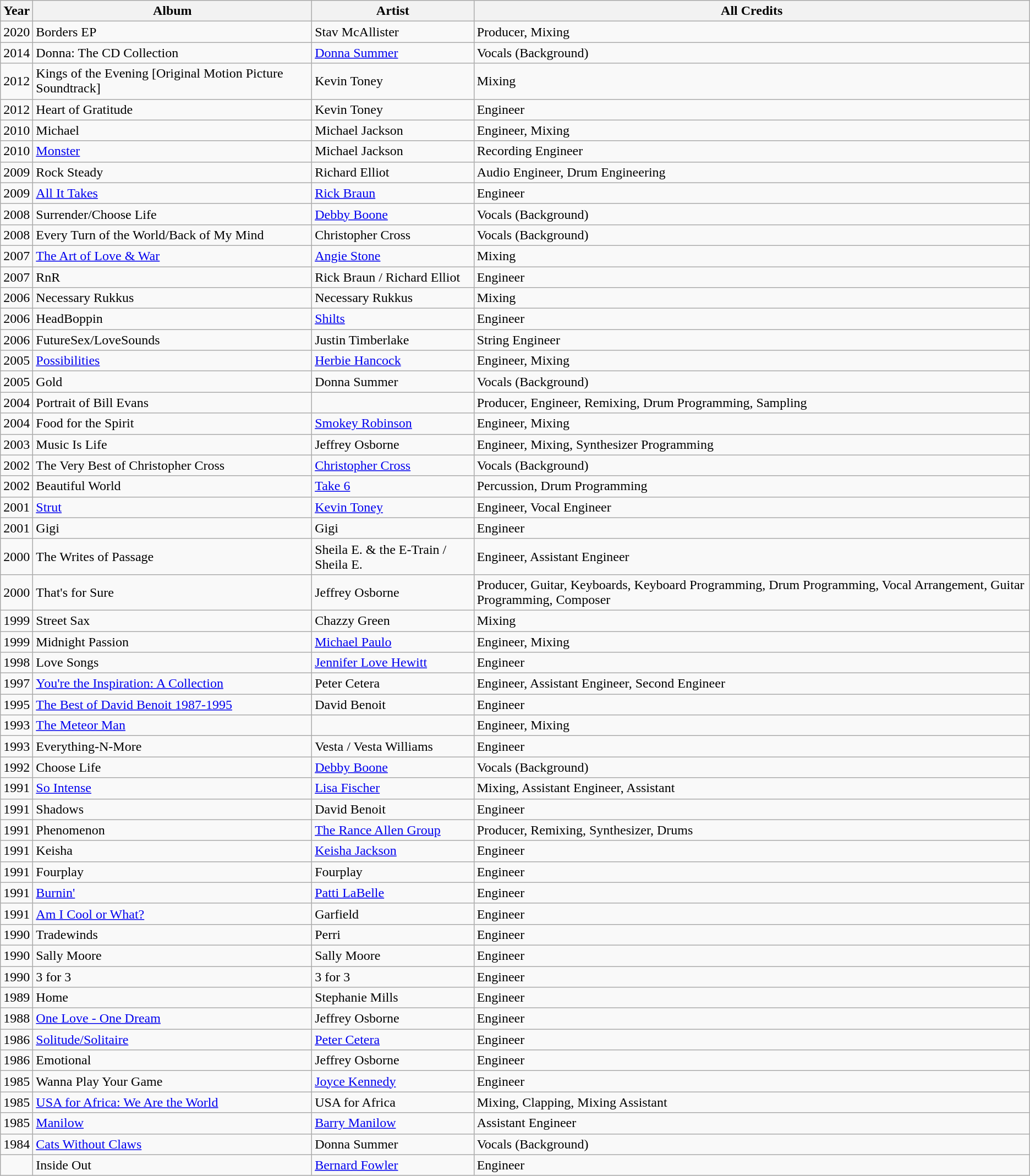<table class="wikitable sortable">
<tr>
<th>Year</th>
<th>Album</th>
<th>Artist</th>
<th>All Credits</th>
</tr>
<tr>
<td>2020</td>
<td>Borders EP</td>
<td>Stav McAllister</td>
<td>Producer, Mixing</td>
</tr>
<tr>
<td>2014</td>
<td>Donna: The CD Collection</td>
<td><a href='#'>Donna Summer</a></td>
<td>Vocals (Background)</td>
</tr>
<tr>
<td>2012</td>
<td>Kings of the Evening [Original Motion Picture Soundtrack]</td>
<td>Kevin Toney</td>
<td>Mixing</td>
</tr>
<tr>
<td>2012</td>
<td>Heart of Gratitude</td>
<td>Kevin Toney</td>
<td>Engineer</td>
</tr>
<tr>
<td>2010</td>
<td>Michael</td>
<td>Michael Jackson</td>
<td>Engineer, Mixing</td>
</tr>
<tr>
<td>2010</td>
<td><a href='#'>Monster</a></td>
<td>Michael Jackson</td>
<td>Recording Engineer</td>
</tr>
<tr>
<td>2009</td>
<td>Rock Steady</td>
<td>Richard Elliot</td>
<td>Audio Engineer, Drum Engineering</td>
</tr>
<tr>
<td>2009</td>
<td><a href='#'>All It Takes</a></td>
<td><a href='#'>Rick Braun</a></td>
<td>Engineer</td>
</tr>
<tr>
<td>2008</td>
<td>Surrender/Choose Life</td>
<td><a href='#'>Debby Boone</a></td>
<td>Vocals (Background)</td>
</tr>
<tr>
<td>2008</td>
<td>Every Turn of the World/Back of My Mind</td>
<td>Christopher Cross</td>
<td>Vocals (Background)</td>
</tr>
<tr>
<td>2007</td>
<td><a href='#'>The Art of Love & War</a></td>
<td><a href='#'>Angie Stone</a></td>
<td>Mixing</td>
</tr>
<tr>
<td>2007</td>
<td>RnR</td>
<td>Rick Braun / Richard Elliot</td>
<td>Engineer</td>
</tr>
<tr>
<td>2006</td>
<td>Necessary Rukkus</td>
<td>Necessary Rukkus</td>
<td>Mixing</td>
</tr>
<tr>
<td>2006</td>
<td>HeadBoppin</td>
<td><a href='#'>Shilts</a></td>
<td>Engineer</td>
</tr>
<tr>
<td>2006</td>
<td>FutureSex/LoveSounds</td>
<td>Justin Timberlake</td>
<td>String Engineer</td>
</tr>
<tr>
<td>2005</td>
<td><a href='#'>Possibilities</a></td>
<td><a href='#'>Herbie Hancock</a></td>
<td>Engineer, Mixing</td>
</tr>
<tr>
<td>2005</td>
<td>Gold</td>
<td>Donna Summer</td>
<td>Vocals (Background)</td>
</tr>
<tr>
<td>2004</td>
<td>Portrait of Bill Evans</td>
<td></td>
<td>Producer, Engineer, Remixing, Drum Programming, Sampling</td>
</tr>
<tr>
<td>2004</td>
<td>Food for the Spirit</td>
<td><a href='#'>Smokey Robinson</a></td>
<td>Engineer, Mixing</td>
</tr>
<tr>
<td>2003</td>
<td>Music Is Life</td>
<td>Jeffrey Osborne</td>
<td>Engineer, Mixing, Synthesizer Programming</td>
</tr>
<tr>
<td>2002</td>
<td>The Very Best of Christopher Cross</td>
<td><a href='#'>Christopher Cross</a></td>
<td>Vocals (Background)</td>
</tr>
<tr>
<td>2002</td>
<td>Beautiful World</td>
<td><a href='#'>Take 6</a></td>
<td>Percussion, Drum Programming</td>
</tr>
<tr>
<td>2001</td>
<td><a href='#'>Strut</a></td>
<td><a href='#'>Kevin Toney</a></td>
<td>Engineer, Vocal Engineer</td>
</tr>
<tr>
<td>2001</td>
<td>Gigi</td>
<td>Gigi</td>
<td>Engineer</td>
</tr>
<tr>
<td>2000</td>
<td>The Writes of Passage</td>
<td>Sheila E. & the E-Train / Sheila E.</td>
<td>Engineer, Assistant Engineer</td>
</tr>
<tr>
<td>2000</td>
<td>That's for Sure</td>
<td>Jeffrey Osborne</td>
<td>Producer, Guitar, Keyboards, Keyboard Programming, Drum Programming, Vocal Arrangement, Guitar Programming, Composer</td>
</tr>
<tr>
<td>1999</td>
<td>Street Sax</td>
<td>Chazzy Green</td>
<td>Mixing</td>
</tr>
<tr>
<td>1999</td>
<td>Midnight Passion</td>
<td><a href='#'>Michael Paulo</a></td>
<td>Engineer, Mixing</td>
</tr>
<tr>
<td>1998</td>
<td>Love Songs</td>
<td><a href='#'>Jennifer Love Hewitt</a></td>
<td>Engineer</td>
</tr>
<tr>
<td>1997</td>
<td><a href='#'>You're the Inspiration: A Collection</a></td>
<td>Peter Cetera</td>
<td>Engineer, Assistant Engineer, Second Engineer</td>
</tr>
<tr>
<td>1995</td>
<td><a href='#'>The Best of David Benoit 1987-1995</a></td>
<td>David Benoit</td>
<td>Engineer</td>
</tr>
<tr>
<td>1993</td>
<td><a href='#'>The Meteor Man</a></td>
<td></td>
<td>Engineer, Mixing</td>
</tr>
<tr>
<td>1993</td>
<td>Everything-N-More</td>
<td>Vesta / Vesta Williams</td>
<td>Engineer</td>
</tr>
<tr>
<td>1992</td>
<td>Choose Life</td>
<td><a href='#'>Debby Boone</a></td>
<td>Vocals (Background)</td>
</tr>
<tr>
<td>1991</td>
<td><a href='#'>So Intense</a></td>
<td><a href='#'>Lisa Fischer</a></td>
<td>Mixing, Assistant Engineer, Assistant</td>
</tr>
<tr>
<td>1991</td>
<td>Shadows</td>
<td>David Benoit</td>
<td>Engineer</td>
</tr>
<tr>
<td>1991</td>
<td>Phenomenon</td>
<td><a href='#'>The Rance Allen Group</a></td>
<td>Producer, Remixing, Synthesizer, Drums</td>
</tr>
<tr>
<td>1991</td>
<td>Keisha</td>
<td><a href='#'>Keisha Jackson</a></td>
<td>Engineer</td>
</tr>
<tr>
<td>1991</td>
<td>Fourplay</td>
<td>Fourplay</td>
<td>Engineer</td>
</tr>
<tr>
<td>1991</td>
<td><a href='#'>Burnin'</a></td>
<td><a href='#'>Patti LaBelle</a></td>
<td>Engineer</td>
</tr>
<tr>
<td>1991</td>
<td><a href='#'>Am I Cool or What?</a></td>
<td>Garfield</td>
<td>Engineer</td>
</tr>
<tr>
<td>1990</td>
<td>Tradewinds</td>
<td>Perri</td>
<td>Engineer</td>
</tr>
<tr>
<td>1990</td>
<td>Sally Moore</td>
<td>Sally Moore</td>
<td>Engineer</td>
</tr>
<tr>
<td>1990</td>
<td>3 for 3</td>
<td>3 for 3</td>
<td>Engineer</td>
</tr>
<tr>
<td>1989</td>
<td>Home</td>
<td>Stephanie Mills</td>
<td>Engineer</td>
</tr>
<tr>
<td>1988</td>
<td><a href='#'>One Love - One Dream</a></td>
<td>Jeffrey Osborne</td>
<td>Engineer</td>
</tr>
<tr>
<td>1986</td>
<td><a href='#'>Solitude/Solitaire</a></td>
<td><a href='#'>Peter Cetera</a></td>
<td>Engineer</td>
</tr>
<tr>
<td>1986</td>
<td>Emotional</td>
<td>Jeffrey Osborne</td>
<td>Engineer</td>
</tr>
<tr>
<td>1985</td>
<td>Wanna Play Your Game</td>
<td><a href='#'>Joyce Kennedy</a></td>
<td>Engineer</td>
</tr>
<tr>
<td>1985</td>
<td><a href='#'>USA for Africa: We Are the World</a></td>
<td>USA for Africa</td>
<td>Mixing, Clapping, Mixing Assistant</td>
</tr>
<tr>
<td>1985</td>
<td><a href='#'>Manilow</a></td>
<td><a href='#'>Barry Manilow</a></td>
<td>Assistant Engineer</td>
</tr>
<tr>
<td>1984</td>
<td><a href='#'>Cats Without Claws</a></td>
<td>Donna Summer</td>
<td>Vocals (Background)</td>
</tr>
<tr>
<td></td>
<td>Inside Out</td>
<td><a href='#'>Bernard Fowler</a></td>
<td>Engineer</td>
</tr>
</table>
